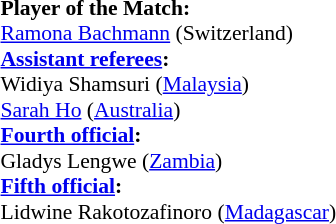<table width=50% style="font-size: 90%">
<tr>
<td><br><strong>Player of the Match:</strong>
<br><a href='#'>Ramona Bachmann</a> (Switzerland)<br><strong><a href='#'>Assistant referees</a>:</strong>
<br>Widiya Shamsuri (<a href='#'>Malaysia</a>)
<br><a href='#'>Sarah Ho</a> (<a href='#'>Australia</a>)
<br><strong><a href='#'>Fourth official</a>:</strong>
<br>Gladys Lengwe (<a href='#'>Zambia</a>)
<br><strong><a href='#'>Fifth official</a>:</strong>
<br>Lidwine Rakotozafinoro (<a href='#'>Madagascar</a>)</td>
</tr>
</table>
